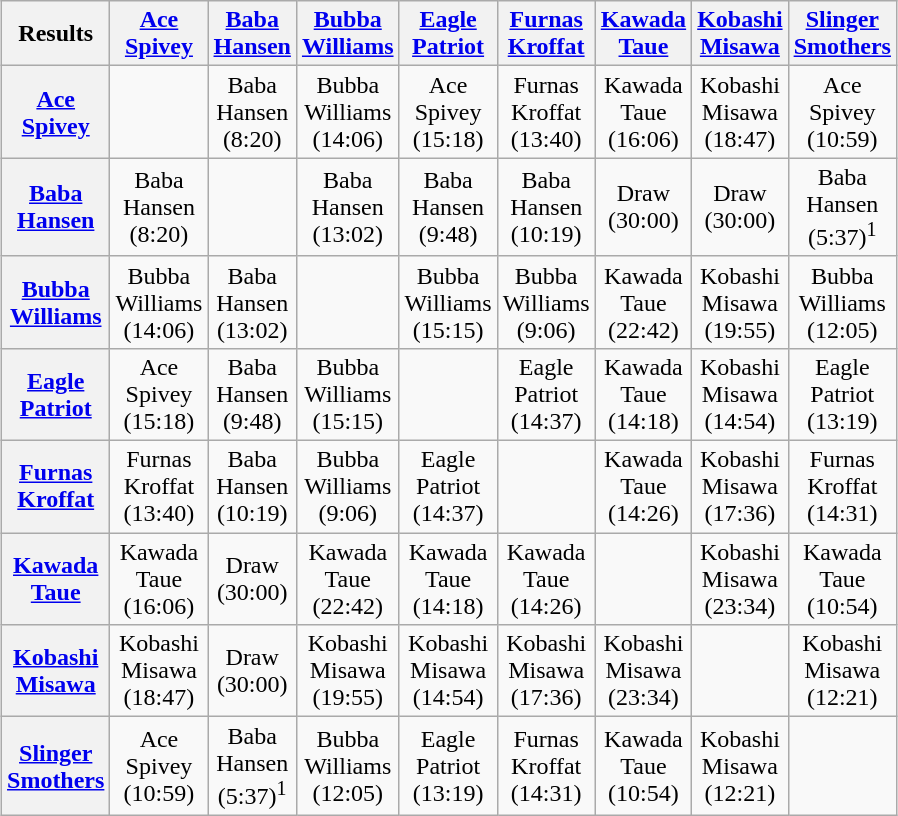<table class="wikitable" style="text-align:center; margin: 1em auto 1em auto">
<tr>
<th>Results</th>
<th><a href='#'>Ace</a><br><a href='#'>Spivey</a></th>
<th><a href='#'>Baba</a><br><a href='#'>Hansen</a></th>
<th><a href='#'>Bubba</a><br><a href='#'>Williams</a></th>
<th><a href='#'>Eagle</a><br><a href='#'>Patriot</a></th>
<th><a href='#'>Furnas</a><br><a href='#'>Kroffat</a></th>
<th><a href='#'>Kawada</a><br><a href='#'>Taue</a></th>
<th><a href='#'>Kobashi</a><br><a href='#'>Misawa</a></th>
<th><a href='#'>Slinger</a><br><a href='#'>Smothers</a></th>
</tr>
<tr>
<th><a href='#'>Ace</a><br><a href='#'>Spivey</a></th>
<td></td>
<td>Baba<br>Hansen<br>(8:20)</td>
<td>Bubba<br>Williams<br>(14:06)</td>
<td>Ace<br>Spivey<br>(15:18)</td>
<td>Furnas<br>Kroffat<br>(13:40)</td>
<td>Kawada<br>Taue<br>(16:06)</td>
<td>Kobashi<br>Misawa<br>(18:47)</td>
<td>Ace<br>Spivey<br>(10:59)</td>
</tr>
<tr>
<th><a href='#'>Baba</a><br><a href='#'>Hansen</a></th>
<td>Baba<br>Hansen<br>(8:20)</td>
<td></td>
<td>Baba<br>Hansen<br>(13:02)</td>
<td>Baba<br>Hansen<br>(9:48)</td>
<td>Baba<br>Hansen<br>(10:19)</td>
<td>Draw<br>(30:00)</td>
<td>Draw<br>(30:00)</td>
<td>Baba<br>Hansen<br>(5:37)<sup>1</sup></td>
</tr>
<tr>
<th><a href='#'>Bubba</a><br><a href='#'>Williams</a></th>
<td>Bubba<br>Williams<br>(14:06)</td>
<td>Baba<br>Hansen<br>(13:02)</td>
<td></td>
<td>Bubba<br>Williams<br>(15:15)</td>
<td>Bubba<br>Williams<br>(9:06)</td>
<td>Kawada<br>Taue<br>(22:42)</td>
<td>Kobashi<br>Misawa<br>(19:55)</td>
<td>Bubba<br>Williams<br>(12:05)</td>
</tr>
<tr>
<th><a href='#'>Eagle</a><br><a href='#'>Patriot</a></th>
<td>Ace<br>Spivey<br>(15:18)</td>
<td>Baba<br>Hansen<br>(9:48)</td>
<td>Bubba<br>Williams<br>(15:15)</td>
<td></td>
<td>Eagle<br>Patriot<br>(14:37)</td>
<td>Kawada<br>Taue<br>(14:18)</td>
<td>Kobashi<br>Misawa<br>(14:54)</td>
<td>Eagle<br>Patriot<br>(13:19)</td>
</tr>
<tr>
<th><a href='#'>Furnas</a><br><a href='#'>Kroffat</a></th>
<td>Furnas<br>Kroffat<br>(13:40)</td>
<td>Baba<br>Hansen<br>(10:19)</td>
<td>Bubba<br>Williams<br>(9:06)</td>
<td>Eagle<br>Patriot<br>(14:37)</td>
<td></td>
<td>Kawada<br>Taue<br>(14:26)</td>
<td>Kobashi<br>Misawa<br>(17:36)</td>
<td>Furnas<br>Kroffat<br>(14:31)</td>
</tr>
<tr>
<th><a href='#'>Kawada</a><br><a href='#'>Taue</a></th>
<td>Kawada<br>Taue<br>(16:06)</td>
<td>Draw<br>(30:00)</td>
<td>Kawada<br>Taue<br>(22:42)</td>
<td>Kawada<br>Taue<br>(14:18)</td>
<td>Kawada<br>Taue<br>(14:26)</td>
<td></td>
<td>Kobashi<br>Misawa<br>(23:34)</td>
<td>Kawada<br>Taue<br>(10:54)</td>
</tr>
<tr>
<th><a href='#'>Kobashi</a><br><a href='#'>Misawa</a></th>
<td>Kobashi<br>Misawa<br>(18:47)</td>
<td>Draw<br>(30:00)</td>
<td>Kobashi<br>Misawa<br>(19:55)</td>
<td>Kobashi<br>Misawa<br>(14:54)</td>
<td>Kobashi<br>Misawa<br>(17:36)</td>
<td>Kobashi<br>Misawa<br>(23:34)</td>
<td></td>
<td>Kobashi<br>Misawa<br>(12:21)</td>
</tr>
<tr>
<th><a href='#'>Slinger</a><br><a href='#'>Smothers</a></th>
<td>Ace<br>Spivey<br>(10:59)</td>
<td>Baba<br>Hansen<br>(5:37)<sup>1</sup></td>
<td>Bubba<br>Williams<br>(12:05)</td>
<td>Eagle<br>Patriot<br>(13:19)</td>
<td>Furnas<br>Kroffat<br>(14:31)</td>
<td>Kawada<br>Taue<br>(10:54)</td>
<td>Kobashi<br>Misawa<br>(12:21)</td>
<td></td>
</tr>
</table>
